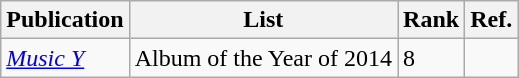<table class="wikitable">
<tr>
<th>Publication</th>
<th>List</th>
<th>Rank</th>
<th>Ref.</th>
</tr>
<tr>
<td><em><a href='#'>Music Y</a></em></td>
<td>Album of the Year of 2014</td>
<td>8</td>
<td></td>
</tr>
</table>
